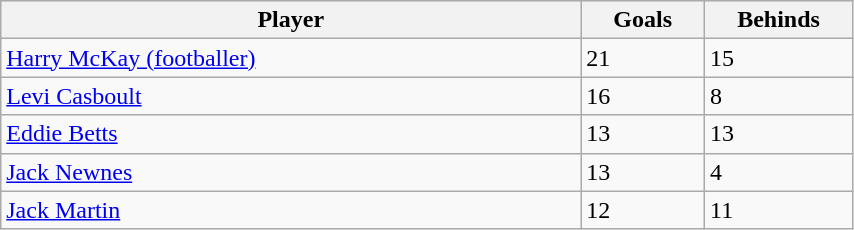<table class="wikitable sortable" style="width:45%;">
<tr style="background:#efefef;">
<th style="width:30%;">Player</th>
<th width=5%>Goals</th>
<th width=5%>Behinds</th>
</tr>
<tr>
<td><a href='#'>Harry McKay (footballer)</a></td>
<td>21</td>
<td>15</td>
</tr>
<tr>
<td><a href='#'>Levi Casboult</a></td>
<td>16</td>
<td>8</td>
</tr>
<tr>
<td><a href='#'>Eddie Betts</a></td>
<td>13</td>
<td>13</td>
</tr>
<tr>
<td><a href='#'>Jack Newnes</a></td>
<td>13</td>
<td>4</td>
</tr>
<tr>
<td><a href='#'>Jack Martin</a></td>
<td>12</td>
<td>11</td>
</tr>
</table>
